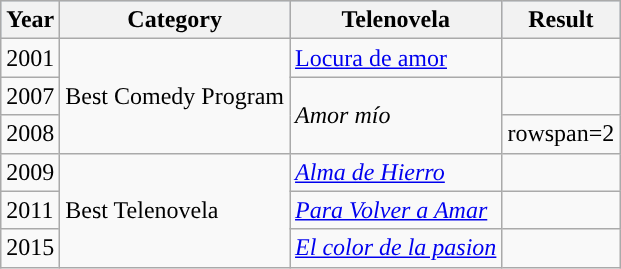<table class="wikitable">
<tr style="background:#b0c4de;">
<th>Year</th>
<th>Category</th>
<th>Telenovela</th>
<th>Result</th>
</tr>
<tr>
<td>2001</td>
<td rowspan=3>Best Comedy Program</td>
<td><a href='#'>Locura de amor</a></td>
<td></td>
</tr>
<tr>
<td>2007</td>
<td rowspan=2><em>Amor mío</em></td>
<td></td>
</tr>
<tr>
<td>2008</td>
<td>rowspan=2 </td>
</tr>
<tr>
<td>2009</td>
<td rowspan=3>Best Telenovela</td>
<td><em><a href='#'>Alma de Hierro</a></em></td>
</tr>
<tr>
<td>2011</td>
<td><em><a href='#'>Para Volver a Amar</a></em></td>
<td></td>
</tr>
<tr>
<td>2015</td>
<td><em><a href='#'>El color de la pasion</a></em></td>
<td></td>
</tr>
</table>
